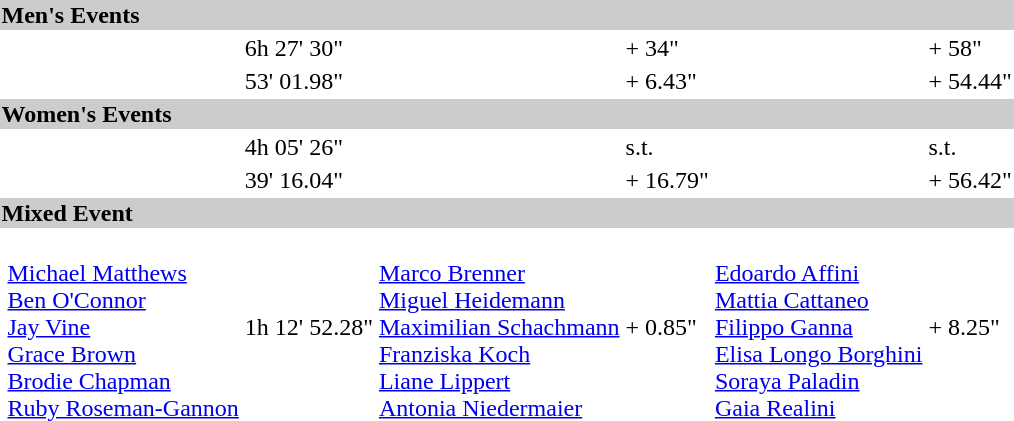<table>
<tr style="background:#ccc;">
<td colspan=7><strong>Men's Events</strong></td>
</tr>
<tr>
<td><br></td>
<td></td>
<td>6h 27' 30"</td>
<td></td>
<td>+ 34"</td>
<td></td>
<td>+ 58"</td>
</tr>
<tr>
<td><br></td>
<td></td>
<td>53' 01.98"</td>
<td></td>
<td>+ 6.43"</td>
<td></td>
<td>+ 54.44"</td>
</tr>
<tr style="background:#ccc;">
<td colspan=7><strong>Women's Events</strong></td>
</tr>
<tr>
<td><br></td>
<td></td>
<td>4h 05' 26"</td>
<td></td>
<td>s.t.</td>
<td></td>
<td>s.t.</td>
</tr>
<tr>
<td><br></td>
<td></td>
<td>39' 16.04"</td>
<td></td>
<td>+ 16.79"</td>
<td></td>
<td>+ 56.42"</td>
</tr>
<tr style="background:#ccc;">
<td colspan=7><strong>Mixed Event</strong></td>
</tr>
<tr>
<td rowspan=1><br></td>
<td><br><a href='#'>Michael Matthews</a><br><a href='#'>Ben O'Connor</a><br><a href='#'>Jay Vine</a><br><a href='#'>Grace Brown</a><br><a href='#'>Brodie Chapman</a><br><a href='#'>Ruby Roseman-Gannon</a></td>
<td>1h 12' 52.28"</td>
<td><br><a href='#'>Marco Brenner</a><br><a href='#'>Miguel Heidemann</a><br><a href='#'>Maximilian Schachmann</a><br><a href='#'>Franziska Koch</a><br><a href='#'>Liane Lippert</a><br><a href='#'>Antonia Niedermaier</a></td>
<td>+ 0.85"</td>
<td><br><a href='#'>Edoardo Affini</a><br><a href='#'>Mattia Cattaneo</a><br><a href='#'>Filippo Ganna</a><br><a href='#'>Elisa Longo Borghini</a><br><a href='#'>Soraya Paladin</a><br><a href='#'>Gaia Realini</a></td>
<td>+ 8.25"</td>
</tr>
</table>
